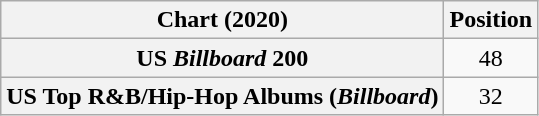<table class="wikitable sortable plainrowheaders" style="text-align:center">
<tr>
<th scope="col">Chart (2020)</th>
<th scope="col">Position</th>
</tr>
<tr>
<th scope="row">US <em>Billboard</em> 200</th>
<td>48</td>
</tr>
<tr>
<th scope="row">US Top R&B/Hip-Hop Albums (<em>Billboard</em>)</th>
<td>32</td>
</tr>
</table>
